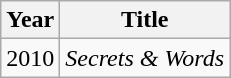<table class="wikitable">
<tr>
<th>Year</th>
<th>Title</th>
</tr>
<tr>
<td>2010</td>
<td><em>Secrets & Words</em></td>
</tr>
</table>
